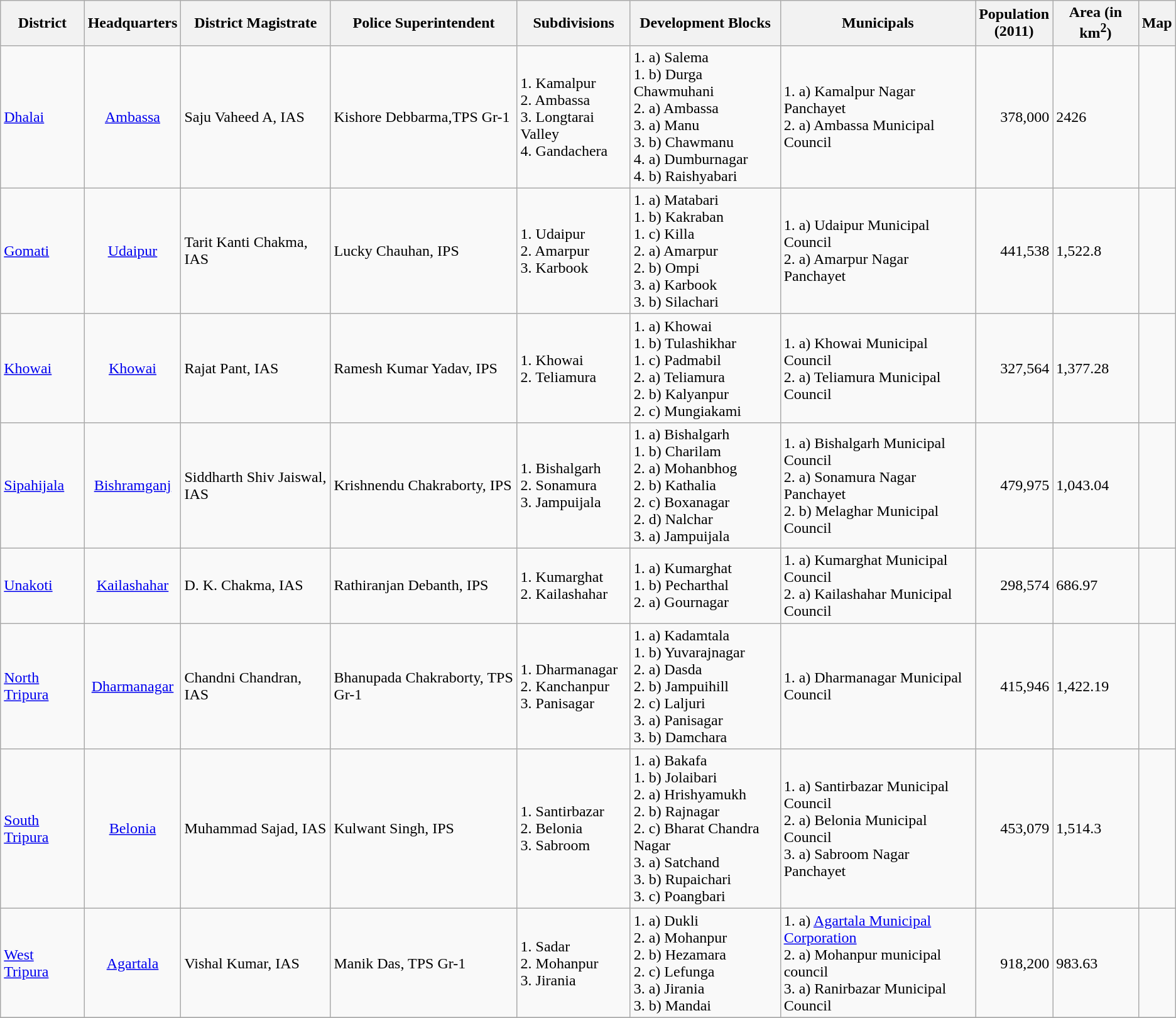<table class="wikitable sortable">
<tr>
<th>District</th>
<th>Headquarters</th>
<th>District Magistrate</th>
<th>Police Superintendent</th>
<th>Subdivisions</th>
<th>Development Blocks</th>
<th>Municipals</th>
<th>Population<br>(2011)</th>
<th>Area (in km<sup>2</sup>)</th>
<th>Map</th>
</tr>
<tr>
<td><a href='#'>Dhalai</a></td>
<td align="center"><a href='#'>Ambassa</a></td>
<td>Saju Vaheed A, IAS</td>
<td>Kishore Debbarma,TPS Gr-1</td>
<td>1. Kamalpur<br>2. Ambassa <br>3. Longtarai Valley <br>4. Gandachera</td>
<td>1. a) Salema<br>1. b) Durga Chawmuhani<br>2. a) Ambassa<br>3. a) Manu<br>3. b) Chawmanu<br>4. a) Dumburnagar<br>4. b) Raishyabari</td>
<td>1. a) Kamalpur Nagar Panchayet<br>2. a) Ambassa Municipal Council</td>
<td align="right">378,000</td>
<td>2426</td>
<td></td>
</tr>
<tr>
<td><a href='#'>Gomati</a></td>
<td align="center"><a href='#'>Udaipur</a></td>
<td>Tarit Kanti Chakma, IAS</td>
<td>Lucky Chauhan, IPS</td>
<td>1. Udaipur<br>2. Amarpur<br>3. Karbook</td>
<td>1. a) Matabari<br>1. b) Kakraban<br> 1. c) Killa<br>2. a) Amarpur<br> 2. b) Ompi<br> 3. a) Karbook<br> 3. b) Silachari</td>
<td>1. a) Udaipur Municipal Council<br>2. a) Amarpur Nagar Panchayet</td>
<td align="right">441,538</td>
<td>1,522.8</td>
<td></td>
</tr>
<tr>
<td><a href='#'>Khowai</a></td>
<td align="center"><a href='#'>Khowai</a></td>
<td>Rajat Pant, IAS</td>
<td>Ramesh Kumar Yadav, IPS</td>
<td>1. Khowai<br>2. Teliamura</td>
<td>1. a) Khowai<br>1. b) Tulashikhar<br> 1. c) Padmabil<br>2. a) Teliamura<br>2. b) Kalyanpur<br> 2. c) Mungiakami</td>
<td>1. a) Khowai Municipal Council<br>2. a) Teliamura Municipal Council</td>
<td align="right">327,564</td>
<td>1,377.28</td>
<td></td>
</tr>
<tr>
<td><a href='#'>Sipahijala</a></td>
<td align="center"><a href='#'>Bishramganj</a></td>
<td>Siddharth Shiv Jaiswal, IAS</td>
<td>Krishnendu Chakraborty, IPS</td>
<td>1. Bishalgarh<br>2. Sonamura <br>3. Jampuijala</td>
<td>1. a) Bishalgarh<br>1. b) Charilam<br>2. a) Mohanbhog<br>2. b) Kathalia<br>2. c) Boxanagar<br>2. d) Nalchar<br>3. a) Jampuijala</td>
<td>1. a) Bishalgarh Municipal Council<br>2. a) Sonamura Nagar Panchayet<br>2. b) Melaghar Municipal Council</td>
<td align="right">479,975</td>
<td>1,043.04</td>
<td></td>
</tr>
<tr>
<td><a href='#'>Unakoti</a></td>
<td align="center"><a href='#'>Kailashahar</a></td>
<td>D. K. Chakma, IAS</td>
<td>Rathiranjan Debanth, IPS</td>
<td>1. Kumarghat<br>2. Kailashahar</td>
<td>1. a) Kumarghat<br>1. b) Pecharthal<br>2. a) Gournagar</td>
<td>1. a) Kumarghat Municipal Council<br>2. a) Kailashahar Municipal Council</td>
<td align="right">298,574</td>
<td>686.97</td>
<td></td>
</tr>
<tr>
<td><a href='#'>North Tripura</a></td>
<td align="center"><a href='#'>Dharmanagar</a></td>
<td>Chandni Chandran, IAS</td>
<td>Bhanupada Chakraborty, TPS Gr-1</td>
<td>1. Dharmanagar<br>2. Kanchanpur<br>3. Panisagar</td>
<td>1. a) Kadamtala<br>1. b) Yuvarajnagar<br>2. a) Dasda<br> 2. b) Jampuihill<br>2. c) Laljuri<br>3. a) Panisagar<br>3. b) Damchara</td>
<td>1. a) Dharmanagar Municipal Council</td>
<td align="right">415,946</td>
<td>1,422.19</td>
<td></td>
</tr>
<tr>
<td><a href='#'>South Tripura</a></td>
<td align="center"><a href='#'>Belonia</a></td>
<td>Muhammad Sajad, IAS</td>
<td>Kulwant Singh, IPS</td>
<td>1. Santirbazar<br>2. Belonia<br>3. Sabroom</td>
<td>1. a) Bakafa<br>1. b) Jolaibari<br>2. a) Hrishyamukh<br> 2. b) Rajnagar<br>2. c) Bharat Chandra Nagar<br>3. a) Satchand<br>3. b) Rupaichari<br>3. c) Poangbari</td>
<td>1. a) Santirbazar Municipal Council<br>2. a) Belonia Municipal Council<br>3. a) Sabroom Nagar Panchayet</td>
<td align="right">453,079</td>
<td>1,514.3</td>
<td></td>
</tr>
<tr>
<td><a href='#'>West Tripura</a></td>
<td align="center"><a href='#'>Agartala</a></td>
<td>Vishal Kumar, IAS</td>
<td>Manik Das, TPS Gr-1</td>
<td>1. Sadar<br>2. Mohanpur<br>3. Jirania</td>
<td>1. a) Dukli<br>2. a) Mohanpur<br>2. b) Hezamara<br>2. c) Lefunga<br>3. a) Jirania<br>3. b) Mandai</td>
<td>1. a) <a href='#'>Agartala Municipal Corporation</a><br>2. a) Mohanpur municipal council<br>3. a) Ranirbazar Municipal Council</td>
<td align="right">918,200</td>
<td>983.63</td>
<td></td>
</tr>
<tr>
</tr>
</table>
